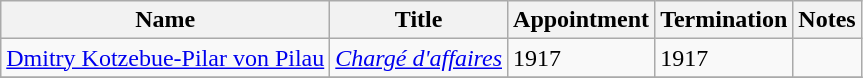<table class="wikitable">
<tr valign="middle">
<th>Name</th>
<th>Title</th>
<th>Appointment</th>
<th>Termination</th>
<th>Notes</th>
</tr>
<tr>
<td><a href='#'>Dmitry Kotzebue-Pilar von Pilau</a></td>
<td><em><a href='#'>Chargé d'affaires</a></em></td>
<td>1917</td>
<td>1917</td>
<td></td>
</tr>
<tr>
</tr>
</table>
